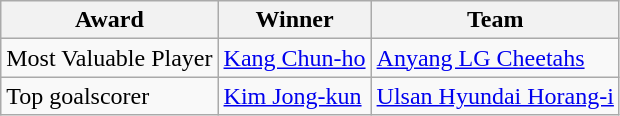<table class="wikitable">
<tr>
<th>Award</th>
<th>Winner</th>
<th>Team</th>
</tr>
<tr>
<td>Most Valuable Player</td>
<td> <a href='#'>Kang Chun-ho</a></td>
<td><a href='#'>Anyang LG Cheetahs</a></td>
</tr>
<tr>
<td>Top goalscorer</td>
<td> <a href='#'>Kim Jong-kun</a></td>
<td><a href='#'>Ulsan Hyundai Horang-i</a></td>
</tr>
</table>
